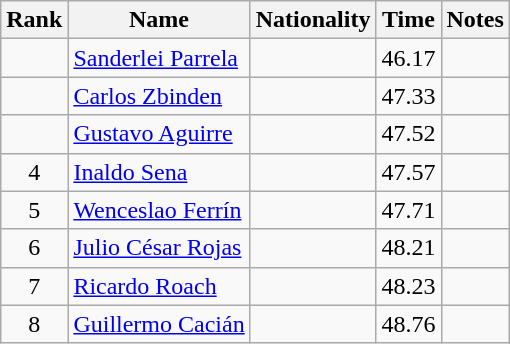<table class="wikitable sortable" style="text-align:center">
<tr>
<th>Rank</th>
<th>Name</th>
<th>Nationality</th>
<th>Time</th>
<th>Notes</th>
</tr>
<tr>
<td></td>
<td align=left><a href='#'>Sanderlei Parrela</a></td>
<td align=left></td>
<td>46.17</td>
<td></td>
</tr>
<tr>
<td></td>
<td align=left><a href='#'>Carlos Zbinden</a></td>
<td align=left></td>
<td>47.33</td>
<td></td>
</tr>
<tr>
<td></td>
<td align=left><a href='#'>Gustavo Aguirre</a></td>
<td align=left></td>
<td>47.52</td>
<td></td>
</tr>
<tr>
<td>4</td>
<td align=left><a href='#'>Inaldo Sena</a></td>
<td align=left></td>
<td>47.57</td>
<td></td>
</tr>
<tr>
<td>5</td>
<td align=left><a href='#'>Wenceslao Ferrín</a></td>
<td align=left></td>
<td>47.71</td>
<td></td>
</tr>
<tr>
<td>6</td>
<td align=left><a href='#'>Julio César Rojas</a></td>
<td align=left></td>
<td>48.21</td>
<td></td>
</tr>
<tr>
<td>7</td>
<td align=left><a href='#'>Ricardo Roach</a></td>
<td align=left></td>
<td>48.23</td>
<td></td>
</tr>
<tr>
<td>8</td>
<td align=left><a href='#'>Guillermo Cacián</a></td>
<td align=left></td>
<td>48.76</td>
<td></td>
</tr>
</table>
